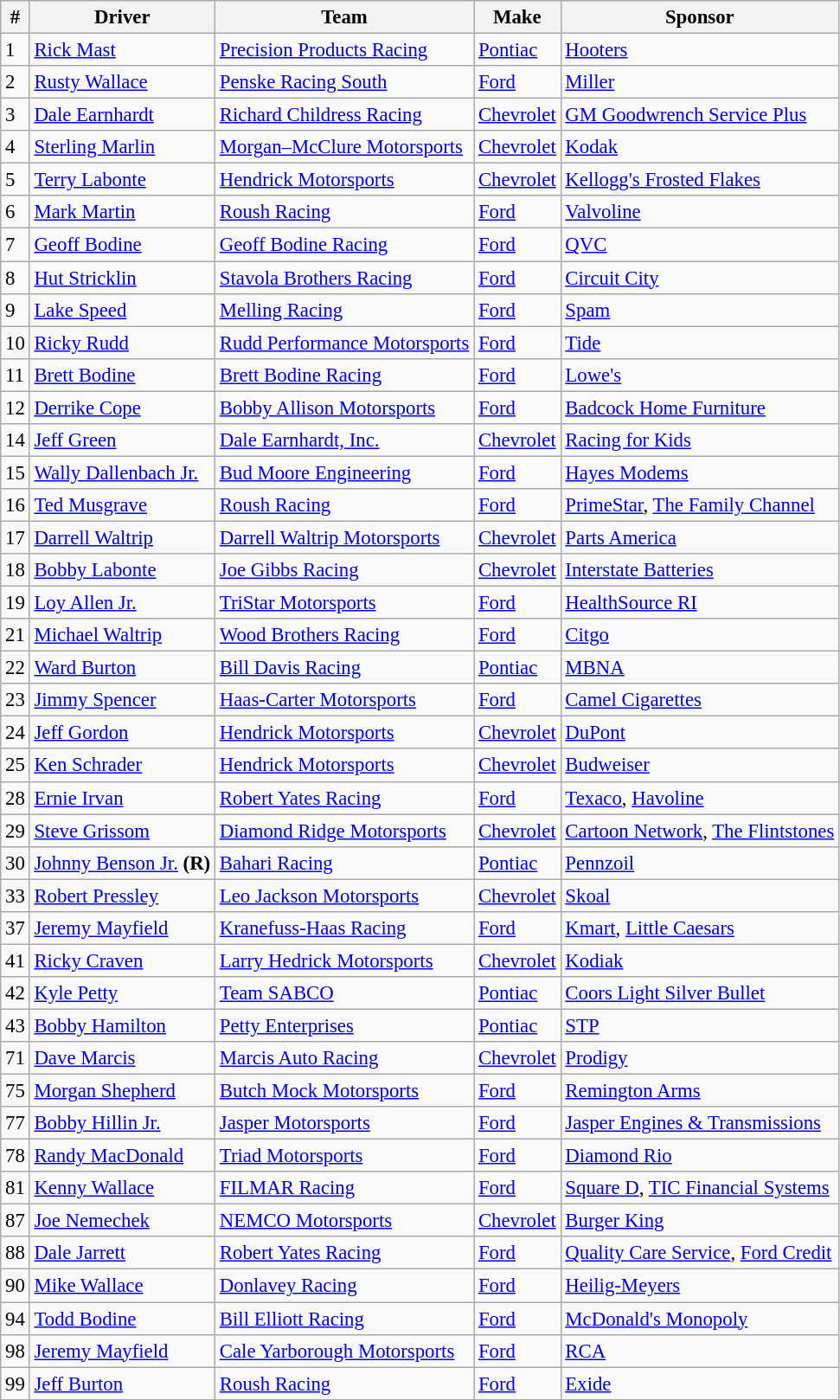<table class="wikitable" style="font-size:95%">
<tr>
<th>#</th>
<th>Driver</th>
<th>Team</th>
<th>Make</th>
<th>Sponsor</th>
</tr>
<tr>
<td>1</td>
<td><a href='#'>Rick Mast</a></td>
<td><a href='#'>Precision Products Racing</a></td>
<td><a href='#'>Pontiac</a></td>
<td><a href='#'>Hooters</a></td>
</tr>
<tr>
<td>2</td>
<td><a href='#'>Rusty Wallace</a></td>
<td><a href='#'>Penske Racing South</a></td>
<td><a href='#'>Ford</a></td>
<td><a href='#'>Miller</a></td>
</tr>
<tr>
<td>3</td>
<td><a href='#'>Dale Earnhardt</a></td>
<td><a href='#'>Richard Childress Racing</a></td>
<td><a href='#'>Chevrolet</a></td>
<td><a href='#'>GM Goodwrench Service Plus</a></td>
</tr>
<tr>
<td>4</td>
<td><a href='#'>Sterling Marlin</a></td>
<td><a href='#'>Morgan–McClure Motorsports</a></td>
<td><a href='#'>Chevrolet</a></td>
<td><a href='#'>Kodak</a></td>
</tr>
<tr>
<td>5</td>
<td><a href='#'>Terry Labonte</a></td>
<td><a href='#'>Hendrick Motorsports</a></td>
<td><a href='#'>Chevrolet</a></td>
<td><a href='#'>Kellogg's Frosted Flakes</a></td>
</tr>
<tr>
<td>6</td>
<td><a href='#'>Mark Martin</a></td>
<td><a href='#'>Roush Racing</a></td>
<td><a href='#'>Ford</a></td>
<td><a href='#'>Valvoline</a></td>
</tr>
<tr>
<td>7</td>
<td><a href='#'>Geoff Bodine</a></td>
<td><a href='#'>Geoff Bodine Racing</a></td>
<td><a href='#'>Ford</a></td>
<td><a href='#'>QVC</a></td>
</tr>
<tr>
<td>8</td>
<td><a href='#'>Hut Stricklin</a></td>
<td><a href='#'>Stavola Brothers Racing</a></td>
<td><a href='#'>Ford</a></td>
<td><a href='#'>Circuit City</a></td>
</tr>
<tr>
<td>9</td>
<td><a href='#'>Lake Speed</a></td>
<td><a href='#'>Melling Racing</a></td>
<td><a href='#'>Ford</a></td>
<td><a href='#'>Spam</a></td>
</tr>
<tr>
<td>10</td>
<td><a href='#'>Ricky Rudd</a></td>
<td><a href='#'>Rudd Performance Motorsports</a></td>
<td><a href='#'>Ford</a></td>
<td><a href='#'>Tide</a></td>
</tr>
<tr>
<td>11</td>
<td><a href='#'>Brett Bodine</a></td>
<td><a href='#'>Brett Bodine Racing</a></td>
<td><a href='#'>Ford</a></td>
<td><a href='#'>Lowe's</a></td>
</tr>
<tr>
<td>12</td>
<td><a href='#'>Derrike Cope</a></td>
<td><a href='#'>Bobby Allison Motorsports</a></td>
<td><a href='#'>Ford</a></td>
<td><a href='#'>Badcock Home Furniture</a></td>
</tr>
<tr>
<td>14</td>
<td><a href='#'>Jeff Green</a></td>
<td><a href='#'>Dale Earnhardt, Inc.</a></td>
<td><a href='#'>Chevrolet</a></td>
<td><a href='#'>Racing for Kids</a></td>
</tr>
<tr>
<td>15</td>
<td><a href='#'>Wally Dallenbach Jr.</a></td>
<td><a href='#'>Bud Moore Engineering</a></td>
<td><a href='#'>Ford</a></td>
<td><a href='#'>Hayes Modems</a></td>
</tr>
<tr>
<td>16</td>
<td><a href='#'>Ted Musgrave</a></td>
<td><a href='#'>Roush Racing</a></td>
<td><a href='#'>Ford</a></td>
<td><a href='#'>PrimeStar</a>, <a href='#'>The Family Channel</a></td>
</tr>
<tr>
<td>17</td>
<td><a href='#'>Darrell Waltrip</a></td>
<td><a href='#'>Darrell Waltrip Motorsports</a></td>
<td><a href='#'>Chevrolet</a></td>
<td><a href='#'>Parts America</a></td>
</tr>
<tr>
<td>18</td>
<td><a href='#'>Bobby Labonte</a></td>
<td><a href='#'>Joe Gibbs Racing</a></td>
<td><a href='#'>Chevrolet</a></td>
<td><a href='#'>Interstate Batteries</a></td>
</tr>
<tr>
<td>19</td>
<td><a href='#'>Loy Allen Jr.</a></td>
<td><a href='#'>TriStar Motorsports</a></td>
<td><a href='#'>Ford</a></td>
<td><a href='#'>HealthSource RI</a></td>
</tr>
<tr>
<td>21</td>
<td><a href='#'>Michael Waltrip</a></td>
<td><a href='#'>Wood Brothers Racing</a></td>
<td><a href='#'>Ford</a></td>
<td><a href='#'>Citgo</a></td>
</tr>
<tr>
<td>22</td>
<td><a href='#'>Ward Burton</a></td>
<td><a href='#'>Bill Davis Racing</a></td>
<td><a href='#'>Pontiac</a></td>
<td><a href='#'>MBNA</a></td>
</tr>
<tr>
<td>23</td>
<td><a href='#'>Jimmy Spencer</a></td>
<td><a href='#'>Haas-Carter Motorsports</a></td>
<td><a href='#'>Ford</a></td>
<td><a href='#'>Camel Cigarettes</a></td>
</tr>
<tr>
<td>24</td>
<td><a href='#'>Jeff Gordon</a></td>
<td><a href='#'>Hendrick Motorsports</a></td>
<td><a href='#'>Chevrolet</a></td>
<td><a href='#'>DuPont</a></td>
</tr>
<tr>
<td>25</td>
<td><a href='#'>Ken Schrader</a></td>
<td><a href='#'>Hendrick Motorsports</a></td>
<td><a href='#'>Chevrolet</a></td>
<td><a href='#'>Budweiser</a></td>
</tr>
<tr>
<td>28</td>
<td><a href='#'>Ernie Irvan</a></td>
<td><a href='#'>Robert Yates Racing</a></td>
<td><a href='#'>Ford</a></td>
<td><a href='#'>Texaco</a>, <a href='#'>Havoline</a></td>
</tr>
<tr>
<td>29</td>
<td><a href='#'>Steve Grissom</a></td>
<td><a href='#'>Diamond Ridge Motorsports</a></td>
<td><a href='#'>Chevrolet</a></td>
<td><a href='#'>Cartoon Network</a>, <a href='#'>The Flintstones</a></td>
</tr>
<tr>
<td>30</td>
<td><a href='#'>Johnny Benson Jr.</a> <strong>(R)</strong></td>
<td><a href='#'>Bahari Racing</a></td>
<td><a href='#'>Pontiac</a></td>
<td><a href='#'>Pennzoil</a></td>
</tr>
<tr>
<td>33</td>
<td><a href='#'>Robert Pressley</a></td>
<td><a href='#'>Leo Jackson Motorsports</a></td>
<td><a href='#'>Chevrolet</a></td>
<td><a href='#'>Skoal</a></td>
</tr>
<tr>
<td>37</td>
<td><a href='#'>Jeremy Mayfield</a></td>
<td><a href='#'>Kranefuss-Haas Racing</a></td>
<td><a href='#'>Ford</a></td>
<td><a href='#'>Kmart</a>, <a href='#'>Little Caesars</a></td>
</tr>
<tr>
<td>41</td>
<td><a href='#'>Ricky Craven</a></td>
<td><a href='#'>Larry Hedrick Motorsports</a></td>
<td><a href='#'>Chevrolet</a></td>
<td><a href='#'>Kodiak</a></td>
</tr>
<tr>
<td>42</td>
<td><a href='#'>Kyle Petty</a></td>
<td><a href='#'>Team SABCO</a></td>
<td><a href='#'>Pontiac</a></td>
<td><a href='#'>Coors Light Silver Bullet</a></td>
</tr>
<tr>
<td>43</td>
<td><a href='#'>Bobby Hamilton</a></td>
<td><a href='#'>Petty Enterprises</a></td>
<td><a href='#'>Pontiac</a></td>
<td><a href='#'>STP</a></td>
</tr>
<tr>
<td>71</td>
<td><a href='#'>Dave Marcis</a></td>
<td><a href='#'>Marcis Auto Racing</a></td>
<td><a href='#'>Chevrolet</a></td>
<td><a href='#'>Prodigy</a></td>
</tr>
<tr>
<td>75</td>
<td><a href='#'>Morgan Shepherd</a></td>
<td><a href='#'>Butch Mock Motorsports</a></td>
<td><a href='#'>Ford</a></td>
<td><a href='#'>Remington Arms</a></td>
</tr>
<tr>
<td>77</td>
<td><a href='#'>Bobby Hillin Jr.</a></td>
<td><a href='#'>Jasper Motorsports</a></td>
<td><a href='#'>Ford</a></td>
<td><a href='#'>Jasper Engines & Transmissions</a></td>
</tr>
<tr>
<td>78</td>
<td><a href='#'>Randy MacDonald</a></td>
<td><a href='#'>Triad Motorsports</a></td>
<td><a href='#'>Ford</a></td>
<td><a href='#'>Diamond Rio</a></td>
</tr>
<tr>
<td>81</td>
<td><a href='#'>Kenny Wallace</a></td>
<td><a href='#'>FILMAR Racing</a></td>
<td><a href='#'>Ford</a></td>
<td><a href='#'>Square D</a>, <a href='#'>TIC Financial Systems</a></td>
</tr>
<tr>
<td>87</td>
<td><a href='#'>Joe Nemechek</a></td>
<td><a href='#'>NEMCO Motorsports</a></td>
<td><a href='#'>Chevrolet</a></td>
<td><a href='#'>Burger King</a></td>
</tr>
<tr>
<td>88</td>
<td><a href='#'>Dale Jarrett</a></td>
<td><a href='#'>Robert Yates Racing</a></td>
<td><a href='#'>Ford</a></td>
<td><a href='#'>Quality Care Service</a>, <a href='#'>Ford Credit</a></td>
</tr>
<tr>
<td>90</td>
<td><a href='#'>Mike Wallace</a></td>
<td><a href='#'>Donlavey Racing</a></td>
<td><a href='#'>Ford</a></td>
<td><a href='#'>Heilig-Meyers</a></td>
</tr>
<tr>
<td>94</td>
<td><a href='#'>Todd Bodine</a></td>
<td><a href='#'>Bill Elliott Racing</a></td>
<td><a href='#'>Ford</a></td>
<td><a href='#'>McDonald's Monopoly</a></td>
</tr>
<tr>
<td>98</td>
<td><a href='#'>Jeremy Mayfield</a></td>
<td><a href='#'>Cale Yarborough Motorsports</a></td>
<td><a href='#'>Ford</a></td>
<td><a href='#'>RCA</a></td>
</tr>
<tr>
<td>99</td>
<td><a href='#'>Jeff Burton</a></td>
<td><a href='#'>Roush Racing</a></td>
<td><a href='#'>Ford</a></td>
<td><a href='#'>Exide</a></td>
</tr>
</table>
